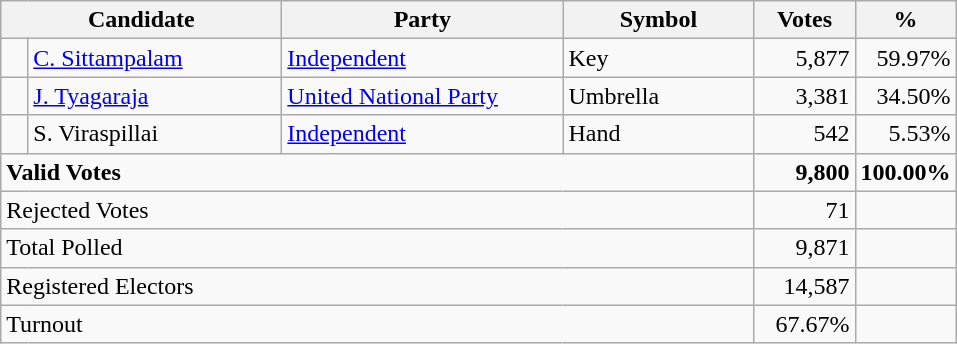<table class="wikitable" border="1" style="text-align:right;">
<tr>
<th align=left colspan=2 width="180">Candidate</th>
<th align=left width="180">Party</th>
<th align=left width="120">Symbol</th>
<th align=left width="60">Votes</th>
<th align=left width="60">%</th>
</tr>
<tr>
<td></td>
<td align=left><a href='#'>C. Sittampalam</a></td>
<td align=left><a href='#'>Independent</a></td>
<td align=left>Key</td>
<td>5,877</td>
<td>59.97%</td>
</tr>
<tr>
<td bgcolor=> </td>
<td align=left><a href='#'>J. Tyagaraja</a></td>
<td align=left><a href='#'>United National Party</a></td>
<td align=left>Umbrella</td>
<td>3,381</td>
<td>34.50%</td>
</tr>
<tr>
<td></td>
<td align=left>S. Viraspillai</td>
<td align=left><a href='#'>Independent</a></td>
<td align=left>Hand</td>
<td>542</td>
<td>5.53%</td>
</tr>
<tr>
<td align=left colspan=4><strong>Valid Votes</strong></td>
<td><strong>9,800</strong></td>
<td><strong>100.00%</strong></td>
</tr>
<tr>
<td align=left colspan=4>Rejected Votes</td>
<td>71</td>
<td></td>
</tr>
<tr>
<td align=left colspan=4>Total Polled</td>
<td>9,871</td>
<td></td>
</tr>
<tr>
<td align=left colspan=4>Registered Electors</td>
<td>14,587</td>
<td></td>
</tr>
<tr>
<td align=left colspan=4>Turnout</td>
<td>67.67%</td>
</tr>
</table>
